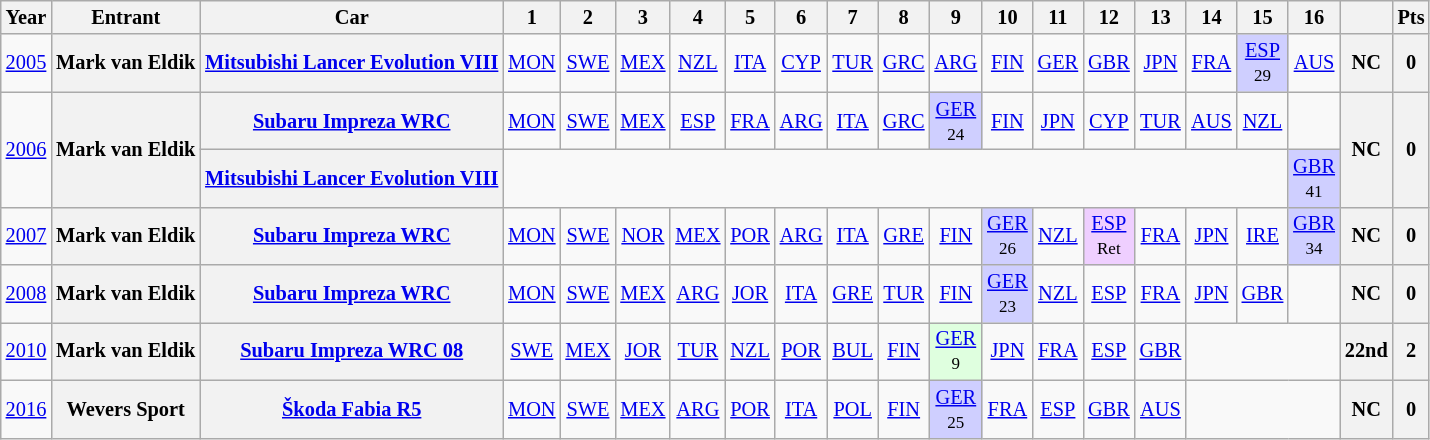<table class="wikitable" border="1" style="text-align:center; font-size:85%;">
<tr>
<th>Year</th>
<th>Entrant</th>
<th>Car</th>
<th>1</th>
<th>2</th>
<th>3</th>
<th>4</th>
<th>5</th>
<th>6</th>
<th>7</th>
<th>8</th>
<th>9</th>
<th>10</th>
<th>11</th>
<th>12</th>
<th>13</th>
<th>14</th>
<th>15</th>
<th>16</th>
<th></th>
<th>Pts</th>
</tr>
<tr>
<td><a href='#'>2005</a></td>
<th nowrap>Mark van Eldik</th>
<th nowrap><a href='#'>Mitsubishi Lancer Evolution VIII</a></th>
<td><a href='#'>MON</a></td>
<td><a href='#'>SWE</a></td>
<td><a href='#'>MEX</a></td>
<td><a href='#'>NZL</a></td>
<td><a href='#'>ITA</a></td>
<td><a href='#'>CYP</a></td>
<td><a href='#'>TUR</a></td>
<td><a href='#'>GRC</a></td>
<td><a href='#'>ARG</a></td>
<td><a href='#'>FIN</a></td>
<td><a href='#'>GER</a></td>
<td><a href='#'>GBR</a></td>
<td><a href='#'>JPN</a></td>
<td><a href='#'>FRA</a></td>
<td style="background:#CFCFFF;"><a href='#'>ESP</a><br><small>29</small></td>
<td><a href='#'>AUS</a></td>
<th>NC</th>
<th>0</th>
</tr>
<tr>
<td rowspan=2><a href='#'>2006</a></td>
<th rowspan=2 nowrap>Mark van Eldik</th>
<th nowrap><a href='#'>Subaru Impreza WRC</a></th>
<td><a href='#'>MON</a></td>
<td><a href='#'>SWE</a></td>
<td><a href='#'>MEX</a></td>
<td><a href='#'>ESP</a></td>
<td><a href='#'>FRA</a></td>
<td><a href='#'>ARG</a></td>
<td><a href='#'>ITA</a></td>
<td><a href='#'>GRC</a></td>
<td style="background:#CFCFFF;"><a href='#'>GER</a><br><small>24</small></td>
<td><a href='#'>FIN</a></td>
<td><a href='#'>JPN</a></td>
<td><a href='#'>CYP</a></td>
<td><a href='#'>TUR</a></td>
<td><a href='#'>AUS</a></td>
<td><a href='#'>NZL</a></td>
<td></td>
<th rowspan=2>NC</th>
<th rowspan=2>0</th>
</tr>
<tr>
<th nowrap><a href='#'>Mitsubishi Lancer Evolution VIII</a></th>
<td colspan=15></td>
<td style="background:#CFCFFF;"><a href='#'>GBR</a><br><small>41</small></td>
</tr>
<tr>
<td><a href='#'>2007</a></td>
<th nowrap>Mark van Eldik</th>
<th nowrap><a href='#'>Subaru Impreza WRC</a></th>
<td><a href='#'>MON</a></td>
<td><a href='#'>SWE</a></td>
<td><a href='#'>NOR</a></td>
<td><a href='#'>MEX</a></td>
<td><a href='#'>POR</a></td>
<td><a href='#'>ARG</a></td>
<td><a href='#'>ITA</a></td>
<td><a href='#'>GRE</a></td>
<td><a href='#'>FIN</a></td>
<td style="background:#CFCFFF;"><a href='#'>GER</a><br><small>26</small></td>
<td><a href='#'>NZL</a></td>
<td style="background:#EFCFFF;"><a href='#'>ESP</a><br><small>Ret</small></td>
<td><a href='#'>FRA</a></td>
<td><a href='#'>JPN</a></td>
<td><a href='#'>IRE</a></td>
<td style="background:#CFCFFF;"><a href='#'>GBR</a><br><small>34</small></td>
<th>NC</th>
<th>0</th>
</tr>
<tr>
<td><a href='#'>2008</a></td>
<th nowrap>Mark van Eldik</th>
<th nowrap><a href='#'>Subaru Impreza WRC</a></th>
<td><a href='#'>MON</a></td>
<td><a href='#'>SWE</a></td>
<td><a href='#'>MEX</a></td>
<td><a href='#'>ARG</a></td>
<td><a href='#'>JOR</a></td>
<td><a href='#'>ITA</a></td>
<td><a href='#'>GRE</a></td>
<td><a href='#'>TUR</a></td>
<td><a href='#'>FIN</a></td>
<td style="background:#CFCFFF;"><a href='#'>GER</a><br><small>23</small></td>
<td><a href='#'>NZL</a></td>
<td><a href='#'>ESP</a></td>
<td><a href='#'>FRA</a></td>
<td><a href='#'>JPN</a></td>
<td><a href='#'>GBR</a></td>
<td></td>
<th>NC</th>
<th>0</th>
</tr>
<tr>
<td><a href='#'>2010</a></td>
<th nowrap>Mark van Eldik</th>
<th nowrap><a href='#'>Subaru Impreza WRC 08</a></th>
<td><a href='#'>SWE</a></td>
<td><a href='#'>MEX</a></td>
<td><a href='#'>JOR</a></td>
<td><a href='#'>TUR</a></td>
<td><a href='#'>NZL</a></td>
<td><a href='#'>POR</a></td>
<td><a href='#'>BUL</a></td>
<td><a href='#'>FIN</a></td>
<td style="background:#DFFFDF;"><a href='#'>GER</a><br><small>9</small></td>
<td><a href='#'>JPN</a></td>
<td><a href='#'>FRA</a></td>
<td><a href='#'>ESP</a></td>
<td><a href='#'>GBR</a></td>
<td colspan=3></td>
<th>22nd</th>
<th>2</th>
</tr>
<tr>
<td><a href='#'>2016</a></td>
<th nowrap>Wevers Sport</th>
<th nowrap><a href='#'>Škoda Fabia R5</a></th>
<td><a href='#'>MON</a></td>
<td><a href='#'>SWE</a></td>
<td><a href='#'>MEX</a></td>
<td><a href='#'>ARG</a></td>
<td><a href='#'>POR</a></td>
<td><a href='#'>ITA</a></td>
<td><a href='#'>POL</a></td>
<td><a href='#'>FIN</a></td>
<td style="background:#CFCFFF;"><a href='#'>GER</a><br><small>25</small></td>
<td><a href='#'>FRA</a></td>
<td><a href='#'>ESP</a></td>
<td><a href='#'>GBR</a></td>
<td><a href='#'>AUS</a></td>
<td colspan=3></td>
<th>NC</th>
<th>0</th>
</tr>
</table>
